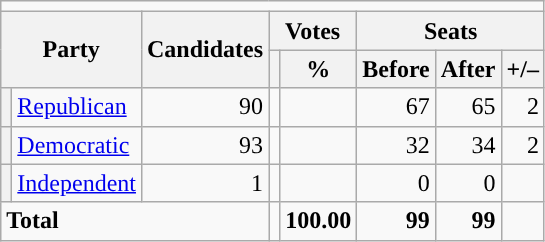<table class="wikitable">
<tr>
<td colspan=13 align=center></td>
</tr>
<tr>
<th rowspan="2" colspan="2">Party</th>
<th rowspan="2">Candidates</th>
<th colspan="2">Votes</th>
<th colspan="3">Seats</th>
</tr>
<tr>
<th></th>
<th>%</th>
<th>Before</th>
<th>After</th>
<th>+/–</th>
</tr>
<tr>
<th style="background-color:"></th>
<td><a href='#'>Republican</a></td>
<td align="right">90</td>
<td align="right"></td>
<td align="right"></td>
<td align="right" >67</td>
<td align="right" >65</td>
<td align="right"> 2</td>
</tr>
<tr>
<th style="background-color:"></th>
<td><a href='#'>Democratic</a></td>
<td align="right">93</td>
<td align="right"></td>
<td align="right"></td>
<td align="right">32</td>
<td align="right">34</td>
<td align="right"> 2</td>
</tr>
<tr>
<th style="background-color:"></th>
<td><a href='#'>Independent</a></td>
<td align="right">1</td>
<td align="right"></td>
<td align="right"></td>
<td align="right">0</td>
<td align="right">0</td>
<td align="right"></td>
</tr>
<tr>
<td colspan="3" align="left"><strong>Total</strong></td>
<td align="right"></td>
<td align="right"><strong>100.00</strong></td>
<td align="right"><strong>99</strong></td>
<td align="right"><strong>99</strong></td>
<td align="right"></td>
</tr>
</table>
